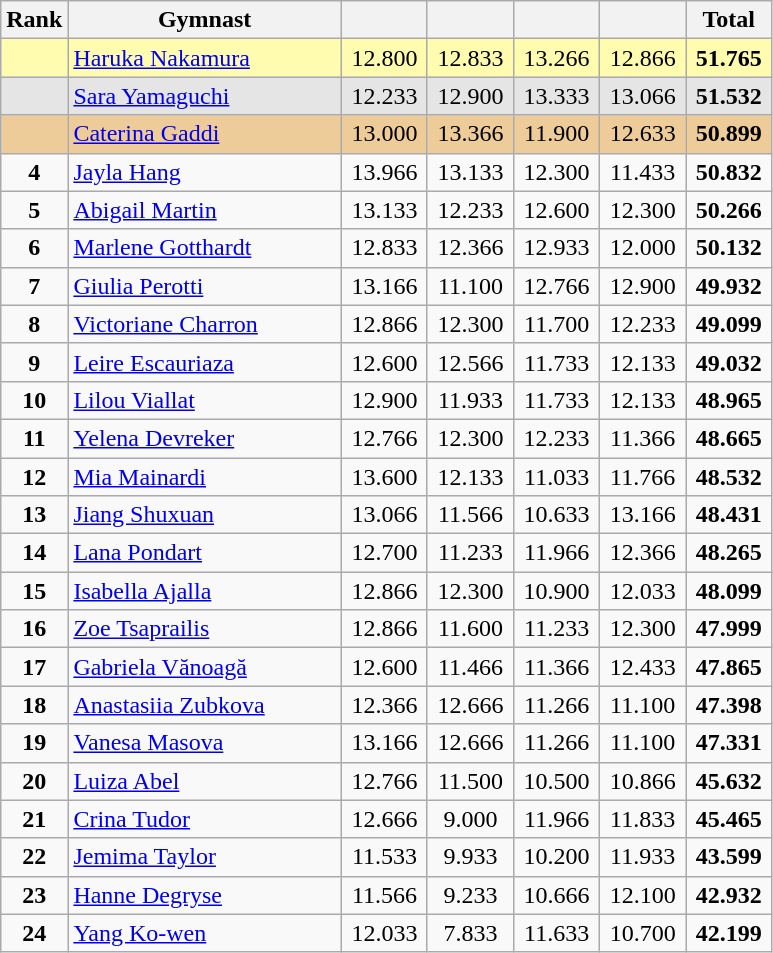<table class="wikitable sortable" style="text-align:center; font-size:100%">
<tr>
<th scope="col" style="width:15px;">Rank</th>
<th scope="col" style="width:175px;">Gymnast</th>
<th scope="col" style="width:50px;"></th>
<th scope="col" style="width:50px;"></th>
<th scope="col" style="width:50px;"></th>
<th scope="col" style="width:50px;"></th>
<th scope="col" style="width:50px;">Total</th>
</tr>
<tr style="background:#fffcaf;">
<td style="text-align:center" scope="row"><strong></strong></td>
<td style="text-align:left;"> <a href='#'>Haruka Nakamura</a></td>
<td>12.800</td>
<td>12.833</td>
<td>13.266</td>
<td>12.866</td>
<td><strong>51.765</strong></td>
</tr>
<tr style="background:#e5e5e5;">
<td style="text-align:center" scope="row"><strong></strong></td>
<td style="text-align:left;"> <a href='#'>Sara Yamaguchi</a></td>
<td>12.233</td>
<td>12.900</td>
<td>13.333</td>
<td>13.066</td>
<td><strong>51.532</strong></td>
</tr>
<tr style="background:#ec9;">
<td style="text-align:center" scope="row"><strong></strong></td>
<td style="text-align:left;"> <a href='#'>Caterina Gaddi</a></td>
<td>13.000</td>
<td>13.366</td>
<td>11.900</td>
<td>12.633</td>
<td><strong>50.899</strong></td>
</tr>
<tr>
<td scope="row" style="text-align:center;"><strong>4</strong></td>
<td style="text-align:left;"> <a href='#'>Jayla Hang</a></td>
<td>13.966</td>
<td>13.133</td>
<td>12.300</td>
<td>11.433</td>
<td><strong>50.832</strong></td>
</tr>
<tr>
<td scope="row" style="text-align:center;"><strong>5</strong></td>
<td style="text-align:left;"> <a href='#'>Abigail Martin</a></td>
<td>13.133</td>
<td>12.233</td>
<td>12.600</td>
<td>12.300</td>
<td><strong>50.266</strong></td>
</tr>
<tr>
<td scope="row" style="text-align:center;"><strong>6</strong></td>
<td style="text-align:left;"> <a href='#'>Marlene Gotthardt</a></td>
<td>12.833</td>
<td>12.366</td>
<td>12.933</td>
<td>12.000</td>
<td><strong>50.132</strong></td>
</tr>
<tr>
<td scope="row" style="text-align:center;"><strong>7</strong></td>
<td style="text-align:left;"> <a href='#'>Giulia Perotti</a></td>
<td>13.166</td>
<td>11.100</td>
<td>12.766</td>
<td>12.900</td>
<td><strong>49.932</strong></td>
</tr>
<tr>
<td scope="row" style="text-align:center;"><strong>8</strong></td>
<td style="text-align:left;"> <a href='#'>Victoriane Charron</a></td>
<td>12.866</td>
<td>12.300</td>
<td>11.700</td>
<td>12.233</td>
<td><strong>49.099</strong></td>
</tr>
<tr>
<td scope="row" style="text-align:center;"><strong>9</strong></td>
<td style="text-align:left;"> <a href='#'>Leire Escauriaza</a></td>
<td>12.600</td>
<td>12.566</td>
<td>11.733</td>
<td>12.133</td>
<td><strong>49.032</strong></td>
</tr>
<tr>
<td scope="row" style="text-align:center;"><strong>10</strong></td>
<td style="text-align:left;"> <a href='#'>Lilou Viallat</a></td>
<td>12.900</td>
<td>11.933</td>
<td>11.733</td>
<td>12.133</td>
<td><strong>48.965</strong></td>
</tr>
<tr>
<td scope="row" style="text-align:center;"><strong>11</strong></td>
<td style="text-align:left;"> <a href='#'>Yelena Devreker</a></td>
<td>12.766</td>
<td>12.300</td>
<td>12.233</td>
<td>11.366</td>
<td><strong>48.665</strong></td>
</tr>
<tr>
<td scope="row" style="text-align:center;"><strong>12</strong></td>
<td style="text-align:left;"> <a href='#'>Mia Mainardi</a></td>
<td>13.600</td>
<td>12.133</td>
<td>11.033</td>
<td>11.766</td>
<td><strong>48.532</strong></td>
</tr>
<tr>
<td scope="row" style="text-align:center;"><strong>13</strong></td>
<td style="text-align:left;"> <a href='#'>Jiang Shuxuan</a></td>
<td>13.066</td>
<td>11.566</td>
<td>10.633</td>
<td>13.166</td>
<td><strong>48.431</strong></td>
</tr>
<tr>
<td scope="row" style="text-align:center;"><strong>14</strong></td>
<td style="text-align:left;"> <a href='#'>Lana Pondart</a></td>
<td>12.700</td>
<td>11.233</td>
<td>11.966</td>
<td>12.366</td>
<td><strong>48.265</strong></td>
</tr>
<tr>
<td scope="row" style="text-align:center;"><strong>15</strong></td>
<td style="text-align:left;"> <a href='#'>Isabella Ajalla</a></td>
<td>12.866</td>
<td>12.300</td>
<td>10.900</td>
<td>12.033</td>
<td><strong>48.099</strong></td>
</tr>
<tr>
<td scope="row" style="text-align:center;"><strong>16</strong></td>
<td style="text-align:left;"> <a href='#'>Zoe Tsaprailis</a></td>
<td>12.866</td>
<td>11.600</td>
<td>11.233</td>
<td>12.300</td>
<td><strong>47.999</strong></td>
</tr>
<tr>
<td scope="row" style="text-align:center;"><strong>17</strong></td>
<td style="text-align:left;"> <a href='#'>Gabriela Vănoagă</a></td>
<td>12.600</td>
<td>11.466</td>
<td>11.366</td>
<td>12.433</td>
<td><strong>47.865</strong></td>
</tr>
<tr>
<td scope="row" style="text-align:center;"><strong>18</strong></td>
<td style="text-align:left;"> <a href='#'>Anastasiia Zubkova</a></td>
<td>12.366</td>
<td>12.666</td>
<td>11.266</td>
<td>11.100</td>
<td><strong>47.398</strong></td>
</tr>
<tr>
<td scope="row" style="text-align:center;"><strong>19</strong></td>
<td style="text-align:left;"> <a href='#'>Vanesa Masova</a></td>
<td>13.166</td>
<td>12.666</td>
<td>11.266</td>
<td>11.100</td>
<td><strong>47.331</strong></td>
</tr>
<tr>
<td scope="row" style="text-align:center;"><strong>20</strong></td>
<td style="text-align:left;"> <a href='#'>Luiza Abel</a></td>
<td>12.766</td>
<td>11.500</td>
<td>10.500</td>
<td>10.866</td>
<td><strong>45.632</strong></td>
</tr>
<tr>
<td scope="row" style="text-align:center;"><strong>21</strong></td>
<td style="text-align:left;"> <a href='#'>Crina Tudor</a></td>
<td>12.666</td>
<td>9.000</td>
<td>11.966</td>
<td>11.833</td>
<td><strong>45.465</strong></td>
</tr>
<tr>
<td scope="row" style="text-align:center;"><strong>22</strong></td>
<td style="text-align:left;"> <a href='#'>Jemima Taylor</a></td>
<td>11.533</td>
<td>9.933</td>
<td>10.200</td>
<td>11.933</td>
<td><strong>43.599</strong></td>
</tr>
<tr>
<td scope="row" style="text-align:center;"><strong>23</strong></td>
<td style="text-align:left;"> <a href='#'>Hanne Degryse</a></td>
<td>11.566</td>
<td>9.233</td>
<td>10.666</td>
<td>12.100</td>
<td><strong>42.932</strong></td>
</tr>
<tr>
<td scope="row" style="text-align:center;"><strong>24</strong></td>
<td style="text-align:left;"> <a href='#'>Yang Ko-wen</a></td>
<td>12.033</td>
<td>7.833</td>
<td>11.633</td>
<td>10.700</td>
<td><strong>42.199</strong></td>
</tr>
</table>
